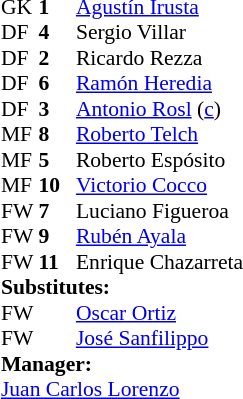<table style="font-size:90%; margin:0.2em auto;" cellspacing="0" cellpadding="0">
<tr>
<th width="25"></th>
<th width="25"></th>
</tr>
<tr>
<td>GK</td>
<td><strong>1</strong></td>
<td> <a href='#'>Agustín Irusta</a></td>
</tr>
<tr>
<td>DF</td>
<td><strong>4</strong></td>
<td> Sergio Villar</td>
</tr>
<tr>
<td>DF</td>
<td><strong>2</strong></td>
<td> Ricardo Rezza</td>
</tr>
<tr>
<td>DF</td>
<td><strong>6</strong></td>
<td> <a href='#'>Ramón Heredia</a></td>
</tr>
<tr>
<td>DF</td>
<td><strong>3</strong></td>
<td> <a href='#'>Antonio Rosl</a> (<a href='#'>c</a>)</td>
</tr>
<tr>
<td>MF</td>
<td><strong>8</strong></td>
<td> <a href='#'>Roberto Telch</a></td>
</tr>
<tr>
<td>MF</td>
<td><strong>5</strong></td>
<td> Roberto Espósito</td>
</tr>
<tr>
<td>MF</td>
<td><strong>10</strong></td>
<td> <a href='#'>Victorio Cocco</a></td>
</tr>
<tr>
<td>FW</td>
<td><strong>7</strong></td>
<td> Luciano Figueroa</td>
<td></td>
<td></td>
</tr>
<tr>
<td>FW</td>
<td><strong>9</strong></td>
<td> <a href='#'>Rubén Ayala</a></td>
<td></td>
<td></td>
</tr>
<tr>
<td>FW</td>
<td><strong>11</strong></td>
<td> Enrique Chazarreta</td>
</tr>
<tr>
<td colspan=3><strong>Substitutes:</strong></td>
</tr>
<tr>
<td>FW</td>
<td></td>
<td> <a href='#'>Oscar Ortiz</a></td>
<td></td>
<td></td>
</tr>
<tr>
<td>FW</td>
<td></td>
<td> <a href='#'>José Sanfilippo</a></td>
<td></td>
<td></td>
</tr>
<tr>
<td colspan=3><strong>Manager:</strong></td>
</tr>
<tr>
<td colspan=4> <a href='#'>Juan Carlos Lorenzo</a></td>
</tr>
</table>
